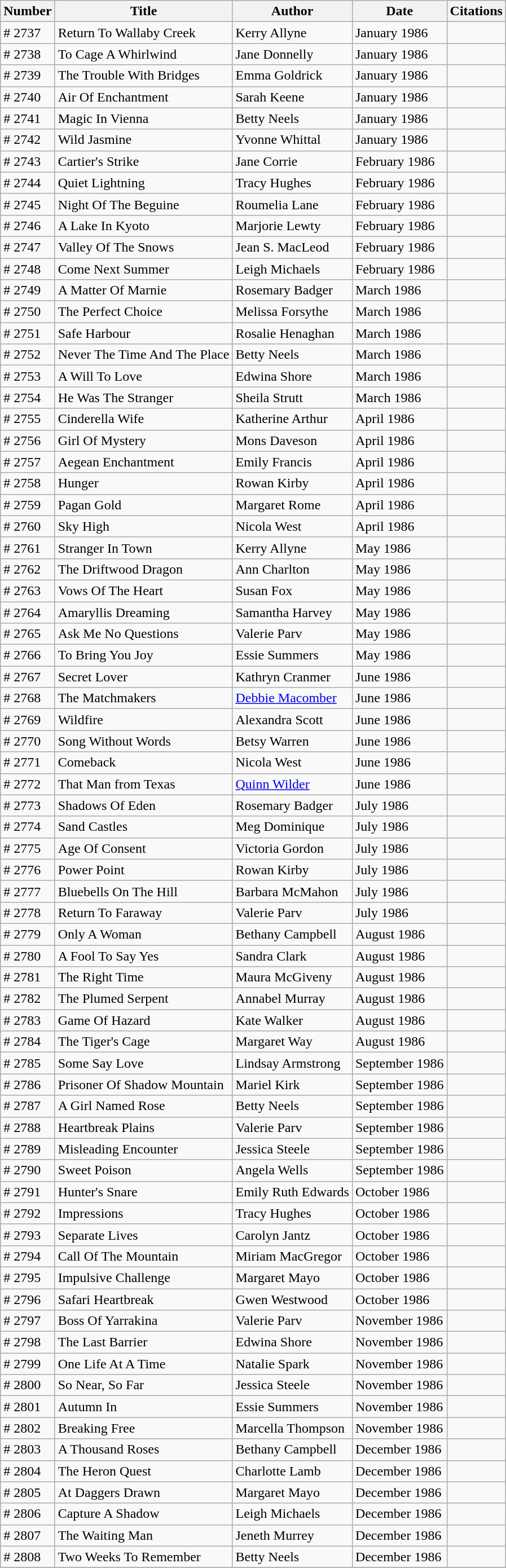<table class="wikitable">
<tr>
<th>Number</th>
<th>Title</th>
<th>Author</th>
<th>Date</th>
<th>Citations</th>
</tr>
<tr>
<td># 2737</td>
<td>Return To Wallaby Creek</td>
<td>Kerry Allyne</td>
<td>January 1986</td>
<td></td>
</tr>
<tr>
<td># 2738</td>
<td>To Cage A Whirlwind</td>
<td>Jane Donnelly</td>
<td>January 1986</td>
<td></td>
</tr>
<tr>
<td># 2739</td>
<td>The Trouble With Bridges</td>
<td>Emma Goldrick</td>
<td>January 1986</td>
<td></td>
</tr>
<tr>
<td># 2740</td>
<td>Air Of Enchantment</td>
<td>Sarah Keene</td>
<td>January 1986</td>
<td></td>
</tr>
<tr>
<td># 2741</td>
<td>Magic In Vienna</td>
<td>Betty Neels</td>
<td>January 1986</td>
<td></td>
</tr>
<tr>
<td># 2742</td>
<td>Wild Jasmine</td>
<td>Yvonne Whittal</td>
<td>January 1986</td>
<td></td>
</tr>
<tr>
<td># 2743</td>
<td>Cartier's Strike</td>
<td>Jane Corrie</td>
<td>February 1986</td>
<td></td>
</tr>
<tr>
<td># 2744</td>
<td>Quiet Lightning</td>
<td>Tracy Hughes</td>
<td>February 1986</td>
<td></td>
</tr>
<tr>
<td># 2745</td>
<td>Night Of The Beguine</td>
<td>Roumelia Lane</td>
<td>February 1986</td>
<td></td>
</tr>
<tr>
<td># 2746</td>
<td>A Lake In Kyoto</td>
<td>Marjorie Lewty</td>
<td>February 1986</td>
<td></td>
</tr>
<tr>
<td># 2747</td>
<td>Valley Of The Snows</td>
<td>Jean S. MacLeod</td>
<td>February 1986</td>
<td></td>
</tr>
<tr>
<td># 2748</td>
<td>Come Next Summer</td>
<td>Leigh Michaels</td>
<td>February 1986</td>
<td></td>
</tr>
<tr>
<td># 2749</td>
<td>A Matter Of Marnie</td>
<td>Rosemary Badger</td>
<td>March 1986</td>
<td></td>
</tr>
<tr>
<td># 2750</td>
<td>The Perfect Choice</td>
<td>Melissa Forsythe</td>
<td>March 1986</td>
<td></td>
</tr>
<tr>
<td># 2751</td>
<td>Safe Harbour</td>
<td>Rosalie Henaghan</td>
<td>March 1986</td>
<td></td>
</tr>
<tr>
<td># 2752</td>
<td>Never The Time And The Place</td>
<td>Betty Neels</td>
<td>March 1986</td>
<td></td>
</tr>
<tr>
<td># 2753</td>
<td>A Will To Love</td>
<td>Edwina Shore</td>
<td>March 1986</td>
<td></td>
</tr>
<tr>
<td># 2754</td>
<td>He Was The Stranger</td>
<td>Sheila Strutt</td>
<td>March 1986</td>
<td></td>
</tr>
<tr>
<td># 2755</td>
<td>Cinderella Wife</td>
<td>Katherine Arthur</td>
<td>April 1986</td>
<td></td>
</tr>
<tr>
<td># 2756</td>
<td>Girl Of Mystery</td>
<td>Mons Daveson</td>
<td>April 1986</td>
<td></td>
</tr>
<tr>
<td># 2757</td>
<td>Aegean Enchantment</td>
<td>Emily Francis</td>
<td>April 1986</td>
<td></td>
</tr>
<tr>
<td># 2758</td>
<td>Hunger</td>
<td>Rowan Kirby</td>
<td>April 1986</td>
<td></td>
</tr>
<tr>
<td># 2759</td>
<td>Pagan Gold</td>
<td>Margaret Rome</td>
<td>April 1986</td>
<td></td>
</tr>
<tr>
<td># 2760</td>
<td>Sky High</td>
<td>Nicola West</td>
<td>April 1986</td>
<td></td>
</tr>
<tr>
<td># 2761</td>
<td>Stranger In Town</td>
<td>Kerry Allyne</td>
<td>May 1986</td>
<td></td>
</tr>
<tr>
<td># 2762</td>
<td>The Driftwood Dragon</td>
<td>Ann Charlton</td>
<td>May 1986</td>
<td></td>
</tr>
<tr>
<td># 2763</td>
<td>Vows Of The Heart</td>
<td>Susan Fox</td>
<td>May 1986</td>
<td></td>
</tr>
<tr>
<td># 2764</td>
<td>Amaryllis Dreaming</td>
<td>Samantha Harvey</td>
<td>May 1986</td>
<td></td>
</tr>
<tr>
<td># 2765</td>
<td>Ask Me No Questions</td>
<td>Valerie Parv</td>
<td>May 1986</td>
<td></td>
</tr>
<tr>
<td># 2766</td>
<td>To Bring You Joy</td>
<td>Essie Summers</td>
<td>May 1986</td>
<td></td>
</tr>
<tr>
<td># 2767</td>
<td>Secret Lover</td>
<td>Kathryn Cranmer</td>
<td>June 1986</td>
<td></td>
</tr>
<tr>
<td># 2768</td>
<td>The Matchmakers</td>
<td><a href='#'>Debbie Macomber</a></td>
<td>June 1986</td>
<td></td>
</tr>
<tr>
<td># 2769</td>
<td>Wildfire</td>
<td>Alexandra Scott</td>
<td>June 1986</td>
<td></td>
</tr>
<tr>
<td># 2770</td>
<td>Song Without Words</td>
<td>Betsy Warren</td>
<td>June 1986</td>
<td></td>
</tr>
<tr>
<td># 2771</td>
<td>Comeback</td>
<td>Nicola West</td>
<td>June 1986</td>
<td></td>
</tr>
<tr>
<td># 2772</td>
<td>That Man from Texas</td>
<td><a href='#'>Quinn Wilder</a></td>
<td>June 1986</td>
<td></td>
</tr>
<tr>
<td># 2773</td>
<td>Shadows Of Eden</td>
<td>Rosemary Badger</td>
<td>July 1986</td>
<td></td>
</tr>
<tr>
<td># 2774</td>
<td>Sand Castles</td>
<td>Meg Dominique</td>
<td>July 1986</td>
<td></td>
</tr>
<tr>
<td># 2775</td>
<td>Age Of Consent</td>
<td>Victoria Gordon</td>
<td>July 1986</td>
<td></td>
</tr>
<tr>
<td># 2776</td>
<td>Power Point</td>
<td>Rowan Kirby</td>
<td>July 1986</td>
<td></td>
</tr>
<tr>
<td># 2777</td>
<td>Bluebells On The Hill</td>
<td>Barbara McMahon</td>
<td>July 1986</td>
<td></td>
</tr>
<tr>
<td># 2778</td>
<td>Return To Faraway</td>
<td>Valerie Parv</td>
<td>July 1986</td>
<td></td>
</tr>
<tr>
<td># 2779</td>
<td>Only A Woman</td>
<td>Bethany Campbell</td>
<td>August 1986</td>
<td></td>
</tr>
<tr>
<td># 2780</td>
<td>A Fool To Say Yes</td>
<td>Sandra Clark</td>
<td>August 1986</td>
<td></td>
</tr>
<tr>
<td># 2781</td>
<td>The Right Time</td>
<td>Maura McGiveny</td>
<td>August 1986</td>
<td></td>
</tr>
<tr>
<td># 2782</td>
<td>The Plumed Serpent</td>
<td>Annabel Murray</td>
<td>August 1986</td>
<td></td>
</tr>
<tr>
<td># 2783</td>
<td>Game Of Hazard</td>
<td>Kate Walker</td>
<td>August 1986</td>
<td></td>
</tr>
<tr>
<td># 2784</td>
<td>The Tiger's Cage</td>
<td>Margaret Way</td>
<td>August 1986</td>
<td></td>
</tr>
<tr>
<td># 2785</td>
<td>Some Say Love</td>
<td>Lindsay Armstrong</td>
<td>September 1986</td>
<td></td>
</tr>
<tr>
<td># 2786</td>
<td>Prisoner Of Shadow Mountain</td>
<td>Mariel Kirk</td>
<td>September 1986</td>
<td></td>
</tr>
<tr>
<td># 2787</td>
<td>A Girl Named Rose</td>
<td>Betty Neels</td>
<td>September 1986</td>
<td></td>
</tr>
<tr>
<td># 2788</td>
<td>Heartbreak Plains</td>
<td>Valerie Parv</td>
<td>September 1986</td>
<td></td>
</tr>
<tr>
<td># 2789</td>
<td>Misleading Encounter</td>
<td>Jessica Steele</td>
<td>September 1986</td>
<td></td>
</tr>
<tr>
<td># 2790</td>
<td>Sweet Poison</td>
<td>Angela Wells</td>
<td>September 1986</td>
<td></td>
</tr>
<tr>
<td># 2791</td>
<td>Hunter's Snare</td>
<td>Emily Ruth Edwards</td>
<td>October 1986</td>
<td></td>
</tr>
<tr>
<td># 2792</td>
<td>Impressions</td>
<td>Tracy Hughes</td>
<td>October 1986</td>
<td></td>
</tr>
<tr>
<td># 2793</td>
<td>Separate Lives</td>
<td>Carolyn Jantz</td>
<td>October 1986</td>
<td></td>
</tr>
<tr>
<td># 2794</td>
<td>Call Of The Mountain</td>
<td>Miriam MacGregor</td>
<td>October 1986</td>
<td></td>
</tr>
<tr>
<td># 2795</td>
<td>Impulsive Challenge</td>
<td>Margaret Mayo</td>
<td>October 1986</td>
<td></td>
</tr>
<tr>
<td># 2796</td>
<td>Safari Heartbreak</td>
<td>Gwen Westwood</td>
<td>October 1986</td>
<td></td>
</tr>
<tr>
<td># 2797</td>
<td>Boss Of Yarrakina</td>
<td>Valerie Parv</td>
<td>November 1986</td>
<td></td>
</tr>
<tr>
<td># 2798</td>
<td>The Last Barrier</td>
<td>Edwina Shore</td>
<td>November 1986</td>
<td></td>
</tr>
<tr>
<td># 2799</td>
<td>One Life At A Time</td>
<td>Natalie Spark</td>
<td>November 1986</td>
<td></td>
</tr>
<tr>
<td># 2800</td>
<td>So Near, So Far</td>
<td>Jessica Steele</td>
<td>November 1986</td>
<td></td>
</tr>
<tr>
<td># 2801</td>
<td>Autumn In</td>
<td>Essie Summers</td>
<td>November 1986</td>
<td></td>
</tr>
<tr>
<td># 2802</td>
<td>Breaking Free</td>
<td>Marcella Thompson</td>
<td>November 1986</td>
<td></td>
</tr>
<tr>
<td># 2803</td>
<td>A Thousand Roses</td>
<td>Bethany Campbell</td>
<td>December 1986</td>
<td></td>
</tr>
<tr>
<td># 2804</td>
<td>The Heron Quest</td>
<td>Charlotte Lamb</td>
<td>December 1986</td>
<td></td>
</tr>
<tr>
<td># 2805</td>
<td>At Daggers Drawn</td>
<td>Margaret Mayo</td>
<td>December 1986</td>
<td></td>
</tr>
<tr>
<td># 2806</td>
<td>Capture A Shadow</td>
<td>Leigh Michaels</td>
<td>December 1986</td>
<td></td>
</tr>
<tr>
<td># 2807</td>
<td>The Waiting Man</td>
<td>Jeneth Murrey</td>
<td>December 1986</td>
<td></td>
</tr>
<tr>
<td># 2808</td>
<td>Two Weeks To Remember</td>
<td>Betty Neels</td>
<td>December 1986</td>
<td></td>
</tr>
<tr>
</tr>
</table>
